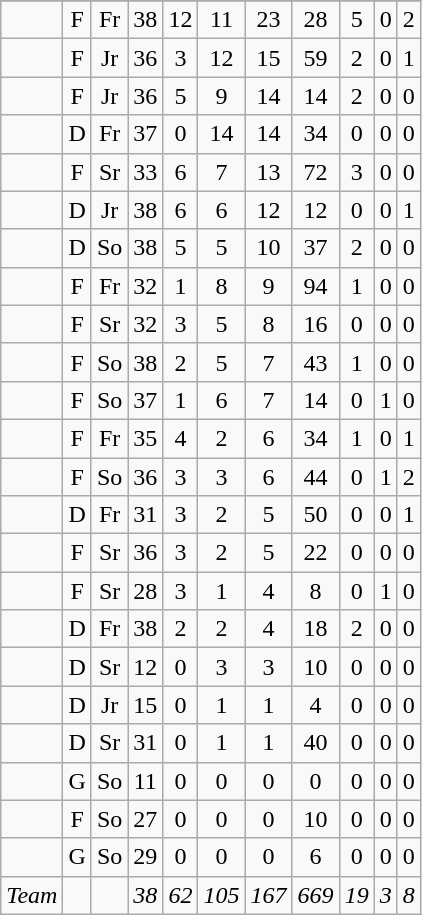<table class="wikitable sortable" style="text-align:center">
<tr>
</tr>
<tr>
<td align=left></td>
<td>F</td>
<td>Fr</td>
<td>38</td>
<td>12</td>
<td>11</td>
<td>23</td>
<td>28</td>
<td>5</td>
<td>0</td>
<td>2</td>
</tr>
<tr>
<td align=left></td>
<td>F</td>
<td>Jr</td>
<td>36</td>
<td>3</td>
<td>12</td>
<td>15</td>
<td>59</td>
<td>2</td>
<td>0</td>
<td>1</td>
</tr>
<tr>
<td align=left></td>
<td>F</td>
<td>Jr</td>
<td>36</td>
<td>5</td>
<td>9</td>
<td>14</td>
<td>14</td>
<td>2</td>
<td>0</td>
<td>0</td>
</tr>
<tr>
<td align=left></td>
<td>D</td>
<td>Fr</td>
<td>37</td>
<td>0</td>
<td>14</td>
<td>14</td>
<td>34</td>
<td>0</td>
<td>0</td>
<td>0</td>
</tr>
<tr>
<td align=left></td>
<td>F</td>
<td>Sr</td>
<td>33</td>
<td>6</td>
<td>7</td>
<td>13</td>
<td>72</td>
<td>3</td>
<td>0</td>
<td>0</td>
</tr>
<tr>
<td align=left></td>
<td>D</td>
<td>Jr</td>
<td>38</td>
<td>6</td>
<td>6</td>
<td>12</td>
<td>12</td>
<td>0</td>
<td>0</td>
<td>1</td>
</tr>
<tr>
<td align=left></td>
<td>D</td>
<td>So</td>
<td>38</td>
<td>5</td>
<td>5</td>
<td>10</td>
<td>37</td>
<td>2</td>
<td>0</td>
<td>0</td>
</tr>
<tr>
<td align=left></td>
<td>F</td>
<td>Fr</td>
<td>32</td>
<td>1</td>
<td>8</td>
<td>9</td>
<td>94</td>
<td>1</td>
<td>0</td>
<td>0</td>
</tr>
<tr>
<td align=left></td>
<td>F</td>
<td>Sr</td>
<td>32</td>
<td>3</td>
<td>5</td>
<td>8</td>
<td>16</td>
<td>0</td>
<td>0</td>
<td>0</td>
</tr>
<tr>
<td align=left></td>
<td>F</td>
<td>So</td>
<td>38</td>
<td>2</td>
<td>5</td>
<td>7</td>
<td>43</td>
<td>1</td>
<td>0</td>
<td>0</td>
</tr>
<tr>
<td align=left></td>
<td>F</td>
<td>So</td>
<td>37</td>
<td>1</td>
<td>6</td>
<td>7</td>
<td>14</td>
<td>0</td>
<td>1</td>
<td>0</td>
</tr>
<tr>
<td align=left></td>
<td>F</td>
<td>Fr</td>
<td>35</td>
<td>4</td>
<td>2</td>
<td>6</td>
<td>34</td>
<td>1</td>
<td>0</td>
<td>1</td>
</tr>
<tr>
<td align=left></td>
<td>F</td>
<td>So</td>
<td>36</td>
<td>3</td>
<td>3</td>
<td>6</td>
<td>44</td>
<td>0</td>
<td>1</td>
<td>2</td>
</tr>
<tr>
<td align=left></td>
<td>D</td>
<td>Fr</td>
<td>31</td>
<td>3</td>
<td>2</td>
<td>5</td>
<td>50</td>
<td>0</td>
<td>0</td>
<td>1</td>
</tr>
<tr>
<td align=left></td>
<td>F</td>
<td>Sr</td>
<td>36</td>
<td>3</td>
<td>2</td>
<td>5</td>
<td>22</td>
<td>0</td>
<td>0</td>
<td>0</td>
</tr>
<tr>
<td align=left></td>
<td>F</td>
<td>Sr</td>
<td>28</td>
<td>3</td>
<td>1</td>
<td>4</td>
<td>8</td>
<td>0</td>
<td>1</td>
<td>0</td>
</tr>
<tr>
<td align=left></td>
<td>D</td>
<td>Fr</td>
<td>38</td>
<td>2</td>
<td>2</td>
<td>4</td>
<td>18</td>
<td>2</td>
<td>0</td>
<td>0</td>
</tr>
<tr>
<td align=left></td>
<td>D</td>
<td>Sr</td>
<td>12</td>
<td>0</td>
<td>3</td>
<td>3</td>
<td>10</td>
<td>0</td>
<td>0</td>
<td>0</td>
</tr>
<tr>
<td align=left></td>
<td>D</td>
<td>Jr</td>
<td>15</td>
<td>0</td>
<td>1</td>
<td>1</td>
<td>4</td>
<td>0</td>
<td>0</td>
<td>0</td>
</tr>
<tr>
<td align=left></td>
<td>D</td>
<td>Sr</td>
<td>31</td>
<td>0</td>
<td>1</td>
<td>1</td>
<td>40</td>
<td>0</td>
<td>0</td>
<td>0</td>
</tr>
<tr>
<td align=left></td>
<td>G</td>
<td>So</td>
<td>11</td>
<td>0</td>
<td>0</td>
<td>0</td>
<td>0</td>
<td>0</td>
<td>0</td>
<td>0</td>
</tr>
<tr>
<td align=left></td>
<td>F</td>
<td>So</td>
<td>27</td>
<td>0</td>
<td>0</td>
<td>0</td>
<td>10</td>
<td>0</td>
<td>0</td>
<td>0</td>
</tr>
<tr>
<td align=left></td>
<td>G</td>
<td>So</td>
<td>29</td>
<td>0</td>
<td>0</td>
<td>0</td>
<td>6</td>
<td>0</td>
<td>0</td>
<td>0</td>
</tr>
<tr class="sortbottom">
<td align=left><em>Team</em></td>
<td></td>
<td></td>
<td><em>38</em></td>
<td><em>62</em></td>
<td><em>105</em></td>
<td><em>167</em></td>
<td><em>669</em></td>
<td><em>19</em></td>
<td><em>3</em></td>
<td><em>8</em></td>
</tr>
</table>
